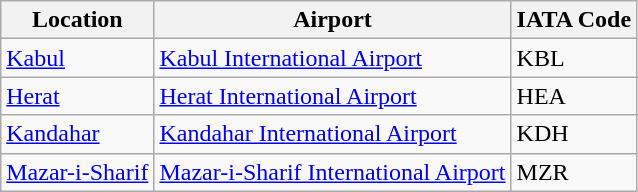<table class="wikitable">
<tr>
<th>Location</th>
<th>Airport</th>
<th>IATA Code</th>
</tr>
<tr>
<td><a href='#'>Kabul</a></td>
<td><a href='#'>Kabul International Airport</a></td>
<td>KBL</td>
</tr>
<tr>
<td><a href='#'>Herat</a></td>
<td><a href='#'>Herat International Airport</a></td>
<td>HEA</td>
</tr>
<tr>
<td><a href='#'>Kandahar</a></td>
<td><a href='#'>Kandahar International Airport</a></td>
<td>KDH</td>
</tr>
<tr>
<td><a href='#'>Mazar-i-Sharif</a></td>
<td><a href='#'>Mazar-i-Sharif International Airport</a></td>
<td>MZR</td>
</tr>
</table>
